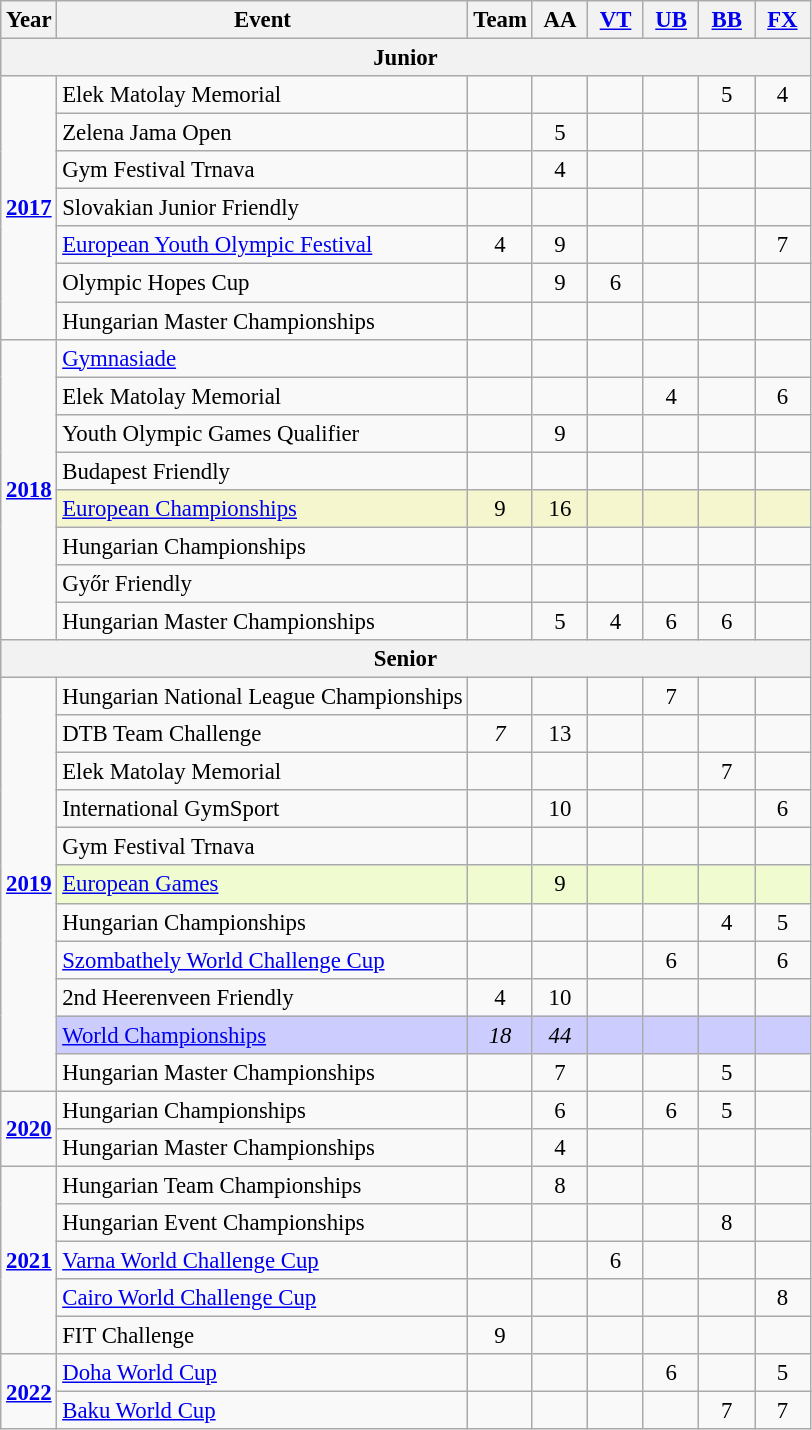<table class="wikitable" style="text-align:center; font-size:95%;">
<tr>
<th align="center">Year</th>
<th align="center">Event</th>
<th style="width:30px;">Team</th>
<th style="width:30px;">AA</th>
<th style="width:30px;"><a href='#'>VT</a></th>
<th style="width:30px;"><a href='#'>UB</a></th>
<th style="width:30px;"><a href='#'>BB</a></th>
<th style="width:30px;"><a href='#'>FX</a></th>
</tr>
<tr>
<th colspan="8">Junior</th>
</tr>
<tr>
<td rowspan="7"><strong><a href='#'>2017</a></strong></td>
<td align=left>Elek Matolay Memorial</td>
<td></td>
<td></td>
<td></td>
<td></td>
<td>5</td>
<td>4</td>
</tr>
<tr>
<td align=left>Zelena Jama Open</td>
<td></td>
<td>5</td>
<td></td>
<td></td>
<td></td>
<td></td>
</tr>
<tr>
<td align=left>Gym Festival Trnava</td>
<td></td>
<td>4</td>
<td></td>
<td></td>
<td></td>
<td></td>
</tr>
<tr>
<td align=left>Slovakian Junior Friendly</td>
<td></td>
<td></td>
<td></td>
<td></td>
<td></td>
<td></td>
</tr>
<tr>
<td align=left><a href='#'>European Youth Olympic Festival</a></td>
<td>4</td>
<td>9</td>
<td></td>
<td></td>
<td></td>
<td>7</td>
</tr>
<tr>
<td align=left>Olympic Hopes Cup</td>
<td></td>
<td>9</td>
<td>6</td>
<td></td>
<td></td>
<td></td>
</tr>
<tr>
<td align=left>Hungarian Master Championships</td>
<td></td>
<td></td>
<td></td>
<td></td>
<td></td>
<td></td>
</tr>
<tr>
<td rowspan="8"><strong><a href='#'>2018</a></strong></td>
<td align=left><a href='#'>Gymnasiade</a></td>
<td></td>
<td></td>
<td></td>
<td></td>
<td></td>
<td></td>
</tr>
<tr>
<td align=left>Elek Matolay Memorial</td>
<td></td>
<td></td>
<td></td>
<td>4</td>
<td></td>
<td>6</td>
</tr>
<tr>
<td align=left>Youth Olympic Games Qualifier</td>
<td></td>
<td>9</td>
<td></td>
<td></td>
<td></td>
<td></td>
</tr>
<tr>
<td align=left>Budapest Friendly</td>
<td></td>
<td></td>
<td></td>
<td></td>
<td></td>
<td></td>
</tr>
<tr bgcolor=#F5F6CE>
<td align=left><a href='#'>European Championships</a></td>
<td>9</td>
<td>16</td>
<td></td>
<td></td>
<td></td>
<td></td>
</tr>
<tr>
<td align=left>Hungarian Championships</td>
<td></td>
<td></td>
<td></td>
<td></td>
<td></td>
<td></td>
</tr>
<tr>
<td align=left>Győr Friendly</td>
<td></td>
<td></td>
<td></td>
<td></td>
<td></td>
<td></td>
</tr>
<tr>
<td align=left>Hungarian Master Championships</td>
<td></td>
<td>5</td>
<td>4</td>
<td>6</td>
<td>6</td>
<td></td>
</tr>
<tr>
<th colspan="8">Senior</th>
</tr>
<tr>
<td rowspan="11"><strong><a href='#'>2019</a></strong></td>
<td align=left>Hungarian National League Championships</td>
<td></td>
<td></td>
<td></td>
<td>7</td>
<td></td>
<td></td>
</tr>
<tr>
<td align=left>DTB Team Challenge</td>
<td><em>7</em></td>
<td>13</td>
<td></td>
<td></td>
<td></td>
<td></td>
</tr>
<tr>
<td align=left>Elek Matolay Memorial</td>
<td></td>
<td></td>
<td></td>
<td></td>
<td>7</td>
<td></td>
</tr>
<tr>
<td align=left>International GymSport</td>
<td></td>
<td>10</td>
<td></td>
<td></td>
<td></td>
<td>6</td>
</tr>
<tr>
<td align=left>Gym Festival Trnava</td>
<td></td>
<td></td>
<td></td>
<td></td>
<td></td>
<td></td>
</tr>
<tr bgcolor=#f0fccf>
<td align=left><a href='#'>European Games</a></td>
<td></td>
<td>9</td>
<td></td>
<td></td>
<td></td>
<td></td>
</tr>
<tr>
<td align=left>Hungarian Championships</td>
<td></td>
<td></td>
<td></td>
<td></td>
<td>4</td>
<td>5</td>
</tr>
<tr>
<td align=left><a href='#'>Szombathely World Challenge Cup</a></td>
<td></td>
<td></td>
<td></td>
<td>6</td>
<td></td>
<td>6</td>
</tr>
<tr>
<td align=left>2nd Heerenveen Friendly</td>
<td>4</td>
<td>10</td>
<td></td>
<td></td>
<td></td>
<td></td>
</tr>
<tr bgcolor=#CCCCFF>
<td align=left><a href='#'>World Championships</a></td>
<td><em>18</em></td>
<td><em>44</em></td>
<td></td>
<td></td>
<td></td>
<td></td>
</tr>
<tr>
<td align=left>Hungarian Master Championships</td>
<td></td>
<td>7</td>
<td></td>
<td></td>
<td>5</td>
<td></td>
</tr>
<tr>
<td rowspan="2"><strong><a href='#'>2020</a></strong></td>
<td align=left>Hungarian Championships</td>
<td></td>
<td>6</td>
<td></td>
<td>6</td>
<td>5</td>
<td></td>
</tr>
<tr>
<td align=left>Hungarian Master Championships</td>
<td></td>
<td>4</td>
<td></td>
<td></td>
<td></td>
<td></td>
</tr>
<tr>
<td rowspan="5"><strong><a href='#'>2021</a></strong></td>
<td align=left>Hungarian Team Championships</td>
<td></td>
<td>8</td>
<td></td>
<td></td>
<td></td>
<td></td>
</tr>
<tr>
<td align=left>Hungarian Event Championships</td>
<td></td>
<td></td>
<td></td>
<td></td>
<td>8</td>
<td></td>
</tr>
<tr>
<td align=left><a href='#'>Varna World Challenge Cup</a></td>
<td></td>
<td></td>
<td>6</td>
<td></td>
<td></td>
<td></td>
</tr>
<tr>
<td align=left><a href='#'>Cairo World Challenge Cup</a></td>
<td></td>
<td></td>
<td></td>
<td></td>
<td></td>
<td>8</td>
</tr>
<tr>
<td align=left>FIT Challenge</td>
<td>9</td>
<td></td>
<td></td>
<td></td>
<td></td>
<td></td>
</tr>
<tr>
<td rowspan="2"><strong><a href='#'>2022</a></strong></td>
<td align=left><a href='#'>Doha World Cup</a></td>
<td></td>
<td></td>
<td></td>
<td>6</td>
<td></td>
<td>5</td>
</tr>
<tr>
<td align=left><a href='#'>Baku World Cup</a></td>
<td></td>
<td></td>
<td></td>
<td></td>
<td>7</td>
<td>7</td>
</tr>
</table>
